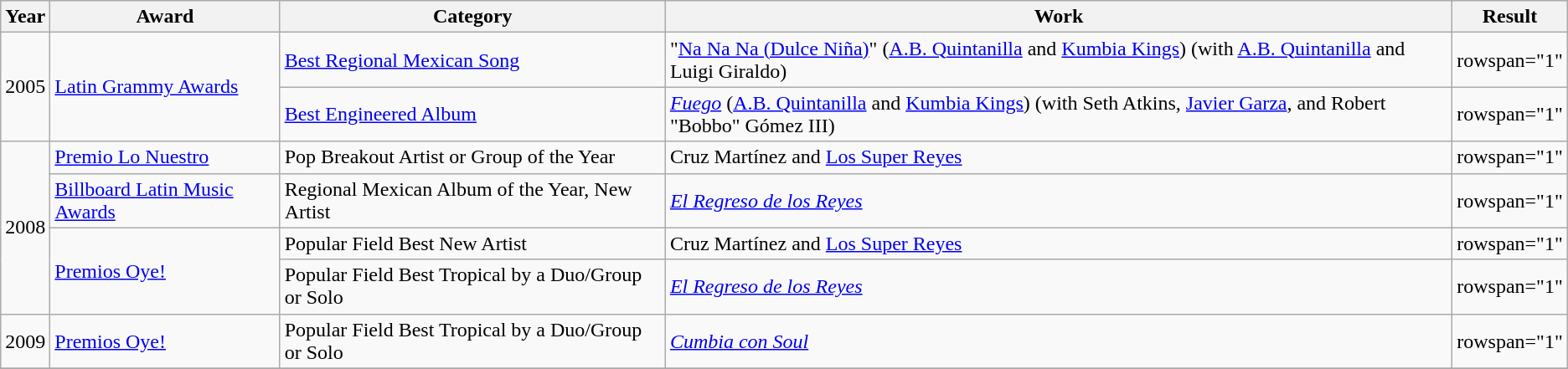<table class="wikitable">
<tr>
<th scope="col">Year</th>
<th scope="col">Award</th>
<th>Category</th>
<th scope="col">Work</th>
<th scope="col">Result</th>
</tr>
<tr>
<td rowspan="2" style="text-align:center;">2005</td>
<td rowspan="2"><a href='#'>Latin Grammy Awards</a></td>
<td><a href='#'>Best Regional Mexican Song</a></td>
<td rowspan="1">"<a href='#'>Na Na Na (Dulce Niña)</a>" (<a href='#'>A.B. Quintanilla</a> and <a href='#'>Kumbia Kings</a>) (with <a href='#'>A.B. Quintanilla</a> and Luigi Giraldo)</td>
<td>rowspan="1" </td>
</tr>
<tr>
<td><a href='#'>Best Engineered Album</a></td>
<td rowspan="1"><em><a href='#'>Fuego</a></em> (<a href='#'>A.B. Quintanilla</a> and <a href='#'>Kumbia Kings</a>) (with Seth Atkins, <a href='#'>Javier Garza</a>, and Robert "Bobbo" Gómez III)</td>
<td>rowspan="1" </td>
</tr>
<tr>
<td rowspan="4" style="text-align:center;">2008</td>
<td rowspan="1"><a href='#'>Premio Lo Nuestro</a></td>
<td>Pop Breakout Artist or Group of the Year</td>
<td rowspan="1">Cruz Martínez and <a href='#'>Los Super Reyes</a></td>
<td>rowspan="1" </td>
</tr>
<tr>
<td rowspan="1"><a href='#'>Billboard Latin Music Awards</a></td>
<td>Regional Mexican Album of the Year, New Artist</td>
<td rowspan="1"><em><a href='#'>El Regreso de los Reyes</a></em></td>
<td>rowspan="1" </td>
</tr>
<tr>
<td rowspan="2"><a href='#'>Premios Oye!</a></td>
<td>Popular Field Best New Artist</td>
<td rowspan="1">Cruz Martínez and <a href='#'>Los Super Reyes</a></td>
<td>rowspan="1" </td>
</tr>
<tr>
<td>Popular Field Best Tropical by a Duo/Group or Solo</td>
<td rowspan="1"><em><a href='#'>El Regreso de los Reyes</a></em></td>
<td>rowspan="1" </td>
</tr>
<tr>
<td rowspan="1" style="text-align:center;">2009</td>
<td rowspan="1"><a href='#'>Premios Oye!</a></td>
<td>Popular Field Best Tropical by a Duo/Group or Solo</td>
<td rowspan="1"><em><a href='#'>Cumbia con Soul</a></em></td>
<td>rowspan="1" </td>
</tr>
<tr>
</tr>
</table>
